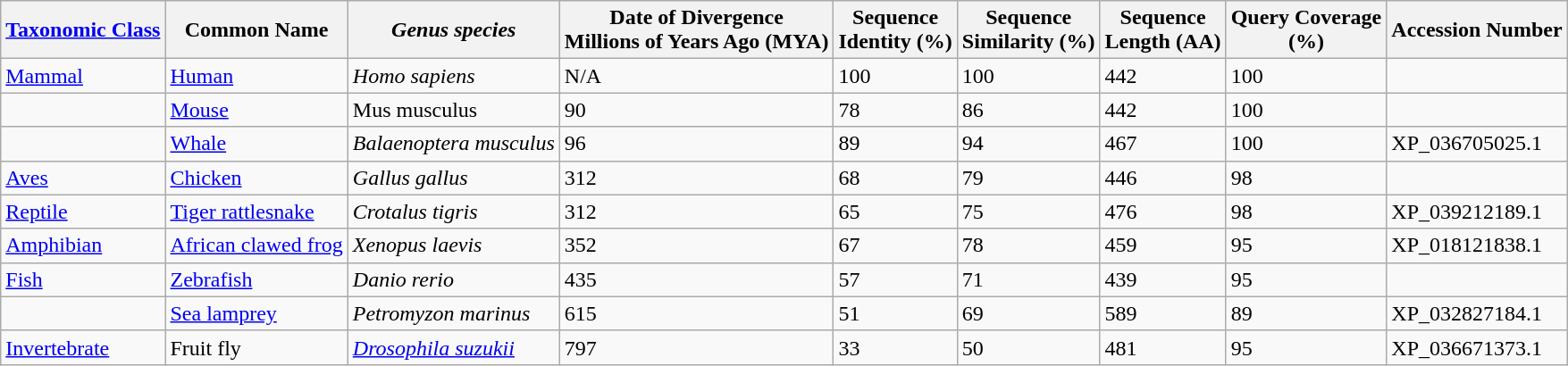<table class="wikitable">
<tr>
<th><a href='#'>Taxonomic Class</a></th>
<th>Common Name</th>
<th><em>Genus species</em></th>
<th>Date of Divergence<br>Millions of Years Ago (MYA)</th>
<th>Sequence<br>Identity (%)</th>
<th>Sequence<br>Similarity (%)</th>
<th>Sequence<br>Length (AA)</th>
<th>Query Coverage<br>(%)</th>
<th>Accession Number</th>
</tr>
<tr>
<td><a href='#'>Mammal</a></td>
<td><a href='#'>Human</a></td>
<td><em>Homo sapiens</em></td>
<td>N/A</td>
<td>100</td>
<td>100</td>
<td>442</td>
<td>100</td>
<td></td>
</tr>
<tr>
<td></td>
<td><a href='#'>Mouse</a></td>
<td>Mus musculus</td>
<td>90</td>
<td>78</td>
<td>86</td>
<td>442</td>
<td>100</td>
<td></td>
</tr>
<tr>
<td></td>
<td><a href='#'>Whale</a></td>
<td><em>Balaenoptera musculus</em></td>
<td>96</td>
<td>89</td>
<td>94</td>
<td>467</td>
<td>100</td>
<td>XP_036705025.1</td>
</tr>
<tr>
<td><a href='#'>Aves</a></td>
<td><a href='#'>Chicken</a></td>
<td><em>Gallus gallus</em></td>
<td>312</td>
<td>68</td>
<td>79</td>
<td>446</td>
<td>98</td>
<td></td>
</tr>
<tr>
<td><a href='#'>Reptile</a></td>
<td><a href='#'>Tiger rattlesnake</a></td>
<td><em>Crotalus tigris</em></td>
<td>312</td>
<td>65</td>
<td>75</td>
<td>476</td>
<td>98</td>
<td>XP_039212189.1</td>
</tr>
<tr>
<td><a href='#'>Amphibian</a></td>
<td><a href='#'>African clawed frog</a></td>
<td><em>Xenopus laevis</em></td>
<td>352</td>
<td>67</td>
<td>78</td>
<td>459</td>
<td>95</td>
<td>XP_018121838.1</td>
</tr>
<tr>
<td><a href='#'>Fish</a></td>
<td><a href='#'>Zebrafish</a></td>
<td><em>Danio rerio</em></td>
<td>435</td>
<td>57</td>
<td>71</td>
<td>439</td>
<td>95</td>
<td></td>
</tr>
<tr>
<td></td>
<td><a href='#'>Sea lamprey</a></td>
<td><em>Petromyzon marinus</em></td>
<td>615</td>
<td>51</td>
<td>69</td>
<td>589</td>
<td>89</td>
<td>XP_032827184.1</td>
</tr>
<tr>
<td><a href='#'>Invertebrate</a></td>
<td>Fruit fly</td>
<td><em><a href='#'>Drosophila suzukii</a></em></td>
<td>797</td>
<td>33</td>
<td>50</td>
<td>481</td>
<td>95</td>
<td>XP_036671373.1</td>
</tr>
</table>
